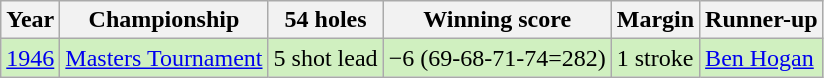<table class="wikitable">
<tr>
<th>Year</th>
<th>Championship</th>
<th>54 holes</th>
<th>Winning score</th>
<th>Margin</th>
<th>Runner-up</th>
</tr>
<tr style="background:#D0F0C0;">
<td><a href='#'>1946</a></td>
<td><a href='#'>Masters Tournament</a></td>
<td>5 shot lead</td>
<td>−6 (69-68-71-74=282)</td>
<td>1 stroke</td>
<td> <a href='#'>Ben Hogan</a></td>
</tr>
</table>
